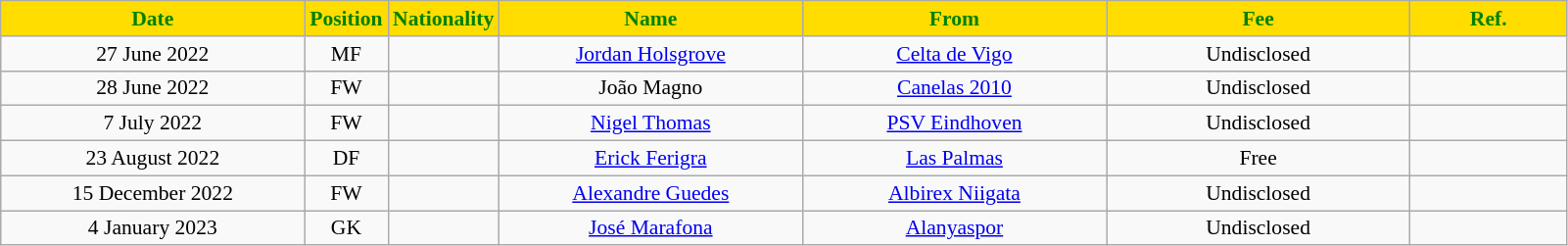<table class="wikitable"  style="text-align:center; font-size:90%; ">
<tr>
<th style="background:#FFDD00; color:green; width:200px;">Date</th>
<th style="background:#FFDD00; color:green; width:50px;">Position</th>
<th style="background:#FFDD00; color:green; width:50px;">Nationality</th>
<th style="background:#FFDD00; color:green; width:200px;">Name</th>
<th style="background:#FFDD00; color:green; width:200px;">From</th>
<th style="background:#FFDD00; color:green; width:200px;">Fee</th>
<th style="background:#FFDD00; color:green; width:100px;">Ref.</th>
</tr>
<tr>
<td>27 June 2022</td>
<td>MF</td>
<td></td>
<td><a href='#'>Jordan Holsgrove</a></td>
<td><a href='#'>Celta de Vigo</a></td>
<td>Undisclosed</td>
<td></td>
</tr>
<tr>
<td>28 June 2022</td>
<td>FW</td>
<td></td>
<td>João Magno</td>
<td><a href='#'>Canelas 2010</a></td>
<td>Undisclosed</td>
<td></td>
</tr>
<tr>
<td>7 July 2022</td>
<td>FW</td>
<td></td>
<td><a href='#'>Nigel Thomas</a></td>
<td><a href='#'>PSV Eindhoven</a></td>
<td>Undisclosed</td>
<td></td>
</tr>
<tr>
<td>23 August 2022</td>
<td>DF</td>
<td></td>
<td><a href='#'>Erick Ferigra</a></td>
<td><a href='#'>Las Palmas</a></td>
<td>Free</td>
<td></td>
</tr>
<tr>
<td>15 December 2022</td>
<td>FW</td>
<td></td>
<td><a href='#'>Alexandre Guedes</a></td>
<td><a href='#'>Albirex Niigata</a></td>
<td>Undisclosed</td>
<td></td>
</tr>
<tr>
<td>4 January 2023</td>
<td>GK</td>
<td></td>
<td><a href='#'>José Marafona</a></td>
<td><a href='#'>Alanyaspor</a></td>
<td>Undisclosed</td>
<td></td>
</tr>
</table>
